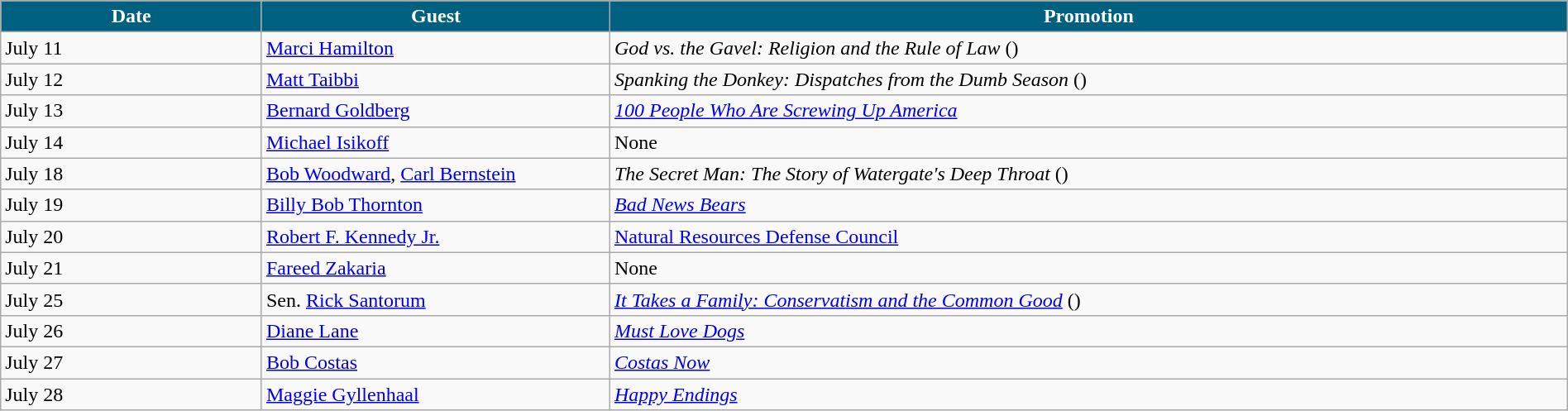<table class="wikitable" width="100%">
<tr bgcolor="#CCCCCC">
<th width="15%" style="background:#006080; color:#FFFFFF">Date</th>
<th width="20%" style="background:#006080; color:#FFFFFF">Guest</th>
<th width="55%" style="background:#006080; color:#FFFFFF">Promotion</th>
</tr>
<tr>
<td>July 11</td>
<td><a href='#'>Marci Hamilton</a></td>
<td><em>God vs. the Gavel: Religion and the Rule of Law</em> ()</td>
</tr>
<tr>
<td>July 12</td>
<td><a href='#'>Matt Taibbi</a></td>
<td><em>Spanking the Donkey: Dispatches from the Dumb Season</em> ()</td>
</tr>
<tr>
<td>July 13</td>
<td><a href='#'>Bernard Goldberg</a></td>
<td><em><a href='#'>100 People Who Are Screwing Up America</a></em></td>
</tr>
<tr>
<td>July 14</td>
<td><a href='#'>Michael Isikoff</a></td>
<td>None</td>
</tr>
<tr>
<td>July 18</td>
<td><a href='#'>Bob Woodward</a>, <a href='#'>Carl Bernstein</a></td>
<td><em>The Secret Man: The Story of Watergate's Deep Throat</em> ()</td>
</tr>
<tr>
<td>July 19</td>
<td><a href='#'>Billy Bob Thornton</a></td>
<td><em><a href='#'>Bad News Bears</a></em></td>
</tr>
<tr>
<td>July 20</td>
<td><a href='#'>Robert F. Kennedy Jr.</a></td>
<td><a href='#'>Natural Resources Defense Council</a></td>
</tr>
<tr>
<td>July 21</td>
<td><a href='#'>Fareed Zakaria</a></td>
<td>None</td>
</tr>
<tr>
<td>July 25</td>
<td>Sen. <a href='#'>Rick Santorum</a></td>
<td><em><a href='#'>It Takes a Family: Conservatism and the Common Good</a></em> ()</td>
</tr>
<tr>
<td>July 26</td>
<td><a href='#'>Diane Lane</a></td>
<td><em><a href='#'>Must Love Dogs</a></em></td>
</tr>
<tr>
<td>July 27</td>
<td><a href='#'>Bob Costas</a></td>
<td><em><a href='#'>Costas Now</a></em></td>
</tr>
<tr>
<td>July 28</td>
<td><a href='#'>Maggie Gyllenhaal</a></td>
<td><em><a href='#'>Happy Endings</a></em></td>
</tr>
</table>
